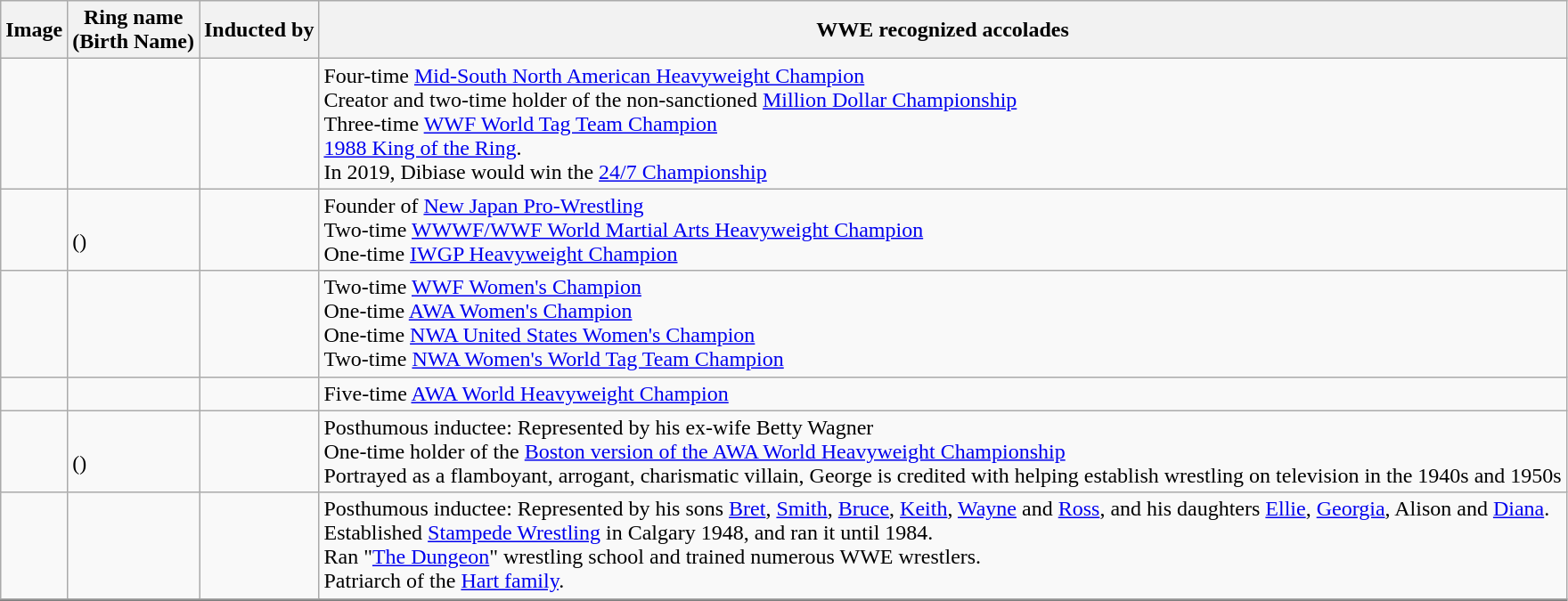<table class="wikitable">
<tr>
<th class="unsortable">Image</th>
<th>Ring name<br>(Birth Name)</th>
<th>Inducted by</th>
<th class="unsortable">WWE recognized accolades</th>
</tr>
<tr>
<td></td>
<td><strong></strong></td>
<td><br></td>
<td>Four-time <a href='#'>Mid-South North American Heavyweight Champion</a><br>Creator and two-time holder of the non-sanctioned <a href='#'>Million Dollar Championship</a><br>Three-time <a href='#'>WWF World Tag Team Champion</a><br><a href='#'>1988 King of the Ring</a>.<br>In 2019, Dibiase would win the <a href='#'>24/7 Championship</a></td>
</tr>
<tr>
<td></td>
<td><br>()</td>
<td></td>
<td>Founder of <a href='#'>New Japan Pro-Wrestling</a><br>Two-time <a href='#'>WWWF/WWF World Martial Arts Heavyweight Champion</a><br>One-time <a href='#'>IWGP Heavyweight Champion</a></td>
</tr>
<tr>
<td></td>
<td></td>
<td></td>
<td>Two-time <a href='#'>WWF Women's Champion</a><br>One-time <a href='#'>AWA Women's Champion</a><br>One-time <a href='#'>NWA United States Women's Champion</a><br>Two-time <a href='#'>NWA Women's World Tag Team Champion</a></td>
</tr>
<tr>
<td></td>
<td></td>
<td></td>
<td>Five-time <a href='#'>AWA World Heavyweight Champion</a></td>
</tr>
<tr>
<td></td>
<td><br>()</td>
<td></td>
<td>Posthumous inductee: Represented by his ex-wife Betty Wagner<br> One-time holder of the <a href='#'>Boston version of the AWA World Heavyweight Championship</a><br>Portrayed as a flamboyant, arrogant, charismatic villain, George is credited with helping establish wrestling on television in the 1940s and 1950s</td>
</tr>
<tr>
<td></td>
<td></td>
<td></td>
<td>Posthumous inductee: Represented by his sons <a href='#'>Bret</a>, <a href='#'>Smith</a>, <a href='#'>Bruce</a>, <a href='#'>Keith</a>, <a href='#'>Wayne</a> and <a href='#'>Ross</a>, and his daughters <a href='#'>Ellie</a>, <a href='#'>Georgia</a>, Alison and <a href='#'>Diana</a>.<br> Established <a href='#'>Stampede Wrestling</a> in Calgary 1948, and ran it until 1984.<br>Ran "<a href='#'>The Dungeon</a>" wrestling school and trained numerous WWE wrestlers.<br>Patriarch of the <a href='#'>Hart family</a>.</td>
</tr>
<tr style="border-top:2px solid gray;">
</tr>
</table>
